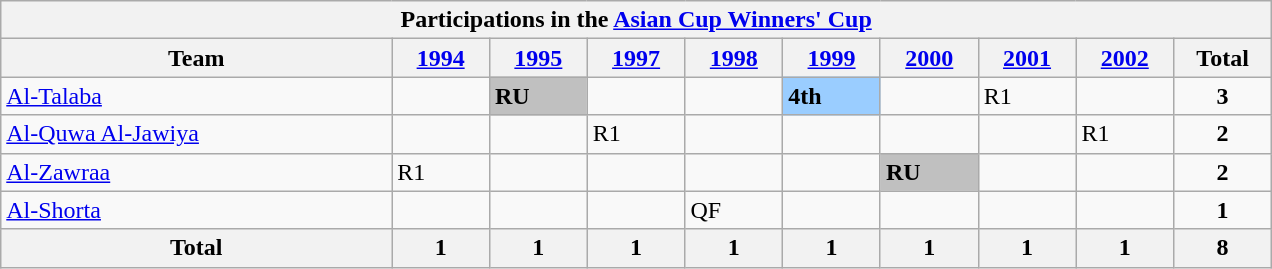<table class="wikitable" style="text-align:">
<tr>
<th colspan=16>Participations in the <a href='#'>Asian Cup Winners' Cup</a></th>
</tr>
<tr>
<th width=20%>Team</th>
<th width=5%><a href='#'>1994</a></th>
<th width=5%><a href='#'>1995</a></th>
<th width=5%><a href='#'>1997</a></th>
<th width=5%><a href='#'>1998</a></th>
<th width=5%><a href='#'>1999</a></th>
<th width=5%><a href='#'>2000</a></th>
<th width=5%><a href='#'>2001</a></th>
<th width=5%><a href='#'>2002</a></th>
<th width=5%>Total</th>
</tr>
<tr>
<td> <a href='#'>Al-Talaba</a></td>
<td></td>
<td bgcolor=silver><strong>RU</strong></td>
<td></td>
<td></td>
<td bgcolor=#9acdff><strong>4th</strong></td>
<td></td>
<td>R1</td>
<td></td>
<td style="text-align:center"><strong>3</strong></td>
</tr>
<tr>
<td> <a href='#'>Al-Quwa Al-Jawiya</a></td>
<td></td>
<td></td>
<td>R1</td>
<td></td>
<td></td>
<td></td>
<td></td>
<td>R1</td>
<td style="text-align:center"><strong>2</strong></td>
</tr>
<tr>
<td> <a href='#'>Al-Zawraa</a></td>
<td>R1</td>
<td></td>
<td></td>
<td></td>
<td></td>
<td bgcolor=silver><strong>RU</strong></td>
<td></td>
<td></td>
<td style="text-align:center"><strong>2</strong></td>
</tr>
<tr>
<td> <a href='#'>Al-Shorta</a></td>
<td></td>
<td></td>
<td></td>
<td>QF</td>
<td></td>
<td></td>
<td></td>
<td></td>
<td style="text-align:center"><strong>1</strong></td>
</tr>
<tr>
<th><strong>Total</strong></th>
<th><strong>1</strong></th>
<th><strong>1</strong></th>
<th><strong>1</strong></th>
<th><strong>1</strong></th>
<th><strong>1</strong></th>
<th><strong>1</strong></th>
<th><strong>1</strong></th>
<th><strong>1</strong></th>
<th><strong>8</strong></th>
</tr>
</table>
